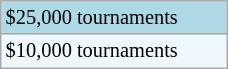<table class="wikitable" style="font-size:85%;" width=12%>
<tr bgcolor="lightblue">
<td>$25,000 tournaments</td>
</tr>
<tr bgcolor="#f0f8ff">
<td>$10,000 tournaments</td>
</tr>
</table>
